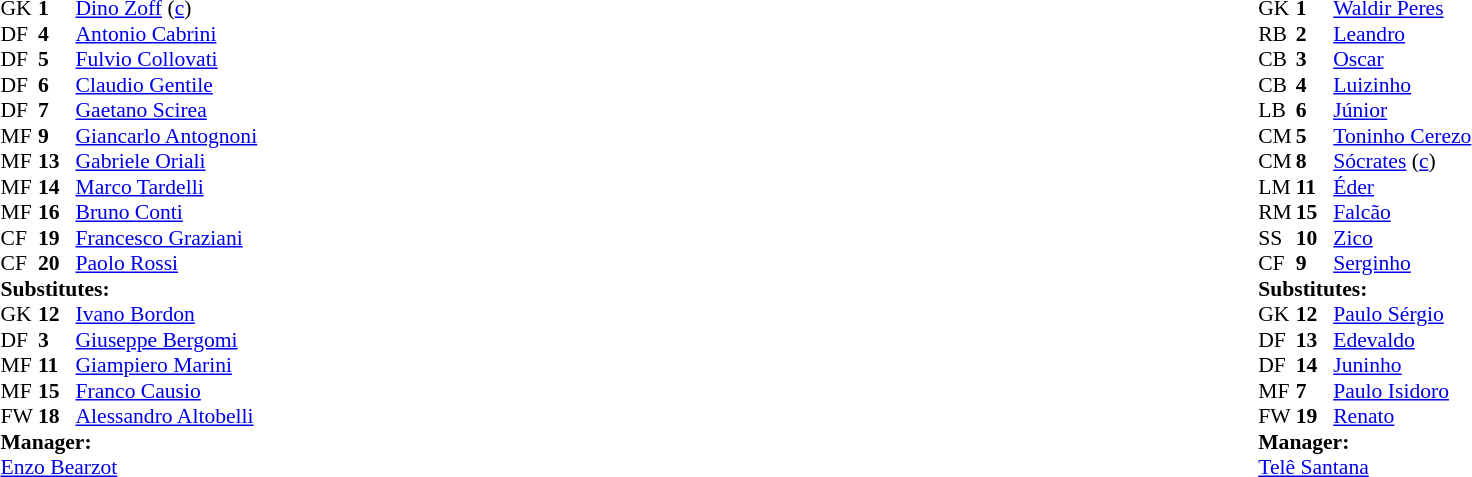<table width="100%">
<tr>
<td valign="top" width="40%"><br><table style="font-size:90%" cellspacing="0" cellpadding="0">
<tr>
<th width=25></th>
<th width=25></th>
</tr>
<tr>
<td>GK</td>
<td><strong>1</strong></td>
<td><a href='#'>Dino Zoff</a> (<a href='#'>c</a>)</td>
</tr>
<tr>
<td>DF</td>
<td><strong>4</strong></td>
<td><a href='#'>Antonio Cabrini</a></td>
</tr>
<tr>
<td>DF</td>
<td><strong>5</strong></td>
<td><a href='#'>Fulvio Collovati</a></td>
<td></td>
<td></td>
</tr>
<tr>
<td>DF</td>
<td><strong>6</strong></td>
<td><a href='#'>Claudio Gentile</a></td>
<td></td>
</tr>
<tr>
<td>DF</td>
<td><strong>7</strong></td>
<td><a href='#'>Gaetano Scirea</a></td>
</tr>
<tr>
<td>MF</td>
<td><strong>9</strong></td>
<td><a href='#'>Giancarlo Antognoni</a></td>
</tr>
<tr>
<td>MF</td>
<td><strong>13</strong></td>
<td><a href='#'>Gabriele Oriali</a></td>
<td></td>
</tr>
<tr>
<td>MF</td>
<td><strong>14</strong></td>
<td><a href='#'>Marco Tardelli</a></td>
<td></td>
<td></td>
</tr>
<tr>
<td>MF</td>
<td><strong>16</strong></td>
<td><a href='#'>Bruno Conti</a></td>
</tr>
<tr>
<td>CF</td>
<td><strong>19</strong></td>
<td><a href='#'>Francesco Graziani</a></td>
</tr>
<tr>
<td>CF</td>
<td><strong>20</strong></td>
<td><a href='#'>Paolo Rossi</a></td>
</tr>
<tr>
<td colspan=3><strong>Substitutes:</strong></td>
</tr>
<tr>
<td>GK</td>
<td><strong>12</strong></td>
<td><a href='#'>Ivano Bordon</a></td>
</tr>
<tr>
<td>DF</td>
<td><strong>3</strong></td>
<td><a href='#'>Giuseppe Bergomi</a></td>
<td></td>
<td></td>
</tr>
<tr>
<td>MF</td>
<td><strong>11</strong></td>
<td><a href='#'>Giampiero Marini</a></td>
<td></td>
<td></td>
</tr>
<tr>
<td>MF</td>
<td><strong>15</strong></td>
<td><a href='#'>Franco Causio</a></td>
</tr>
<tr>
<td>FW</td>
<td><strong>18</strong></td>
<td><a href='#'>Alessandro Altobelli</a></td>
</tr>
<tr>
<td colspan=3><strong>Manager:</strong></td>
</tr>
<tr>
<td colspan=4> <a href='#'>Enzo Bearzot</a></td>
</tr>
</table>
</td>
<td valign="top" width="50%"><br><table style="font-size: 90%; margin: auto;" cellspacing="0" cellpadding="0">
<tr>
<th width=25></th>
<th width=25></th>
</tr>
<tr>
<td>GK</td>
<td><strong>1</strong></td>
<td><a href='#'>Waldir Peres</a></td>
</tr>
<tr>
<td>RB</td>
<td><strong>2</strong></td>
<td><a href='#'>Leandro</a></td>
</tr>
<tr>
<td>CB</td>
<td><strong>3</strong></td>
<td><a href='#'>Oscar</a></td>
</tr>
<tr>
<td>CB</td>
<td><strong>4</strong></td>
<td><a href='#'>Luizinho</a></td>
</tr>
<tr>
<td>LB</td>
<td><strong>6</strong></td>
<td><a href='#'>Júnior</a></td>
</tr>
<tr>
<td>CM</td>
<td><strong>5</strong></td>
<td><a href='#'>Toninho Cerezo</a></td>
</tr>
<tr>
<td>CM</td>
<td><strong>8</strong></td>
<td><a href='#'>Sócrates</a> (<a href='#'>c</a>)</td>
</tr>
<tr>
<td>LM</td>
<td><strong>11</strong></td>
<td><a href='#'>Éder</a></td>
</tr>
<tr>
<td>RM</td>
<td><strong>15</strong></td>
<td><a href='#'>Falcão</a></td>
</tr>
<tr>
<td>SS</td>
<td><strong>10</strong></td>
<td><a href='#'>Zico</a></td>
</tr>
<tr>
<td>CF</td>
<td><strong>9</strong></td>
<td><a href='#'>Serginho</a></td>
<td></td>
<td></td>
</tr>
<tr>
<td colspan=3><strong>Substitutes:</strong></td>
</tr>
<tr>
<td>GK</td>
<td><strong>12</strong></td>
<td><a href='#'>Paulo Sérgio</a></td>
</tr>
<tr>
<td>DF</td>
<td><strong>13</strong></td>
<td><a href='#'>Edevaldo</a></td>
</tr>
<tr>
<td>DF</td>
<td><strong>14</strong></td>
<td><a href='#'>Juninho</a></td>
</tr>
<tr>
<td>MF</td>
<td><strong>7</strong></td>
<td><a href='#'>Paulo Isidoro</a></td>
<td></td>
<td></td>
</tr>
<tr>
<td>FW</td>
<td><strong>19</strong></td>
<td><a href='#'>Renato</a></td>
</tr>
<tr>
<td colspan=3><strong>Manager:</strong></td>
</tr>
<tr>
<td colspan=4> <a href='#'>Telê Santana</a></td>
</tr>
</table>
</td>
</tr>
</table>
